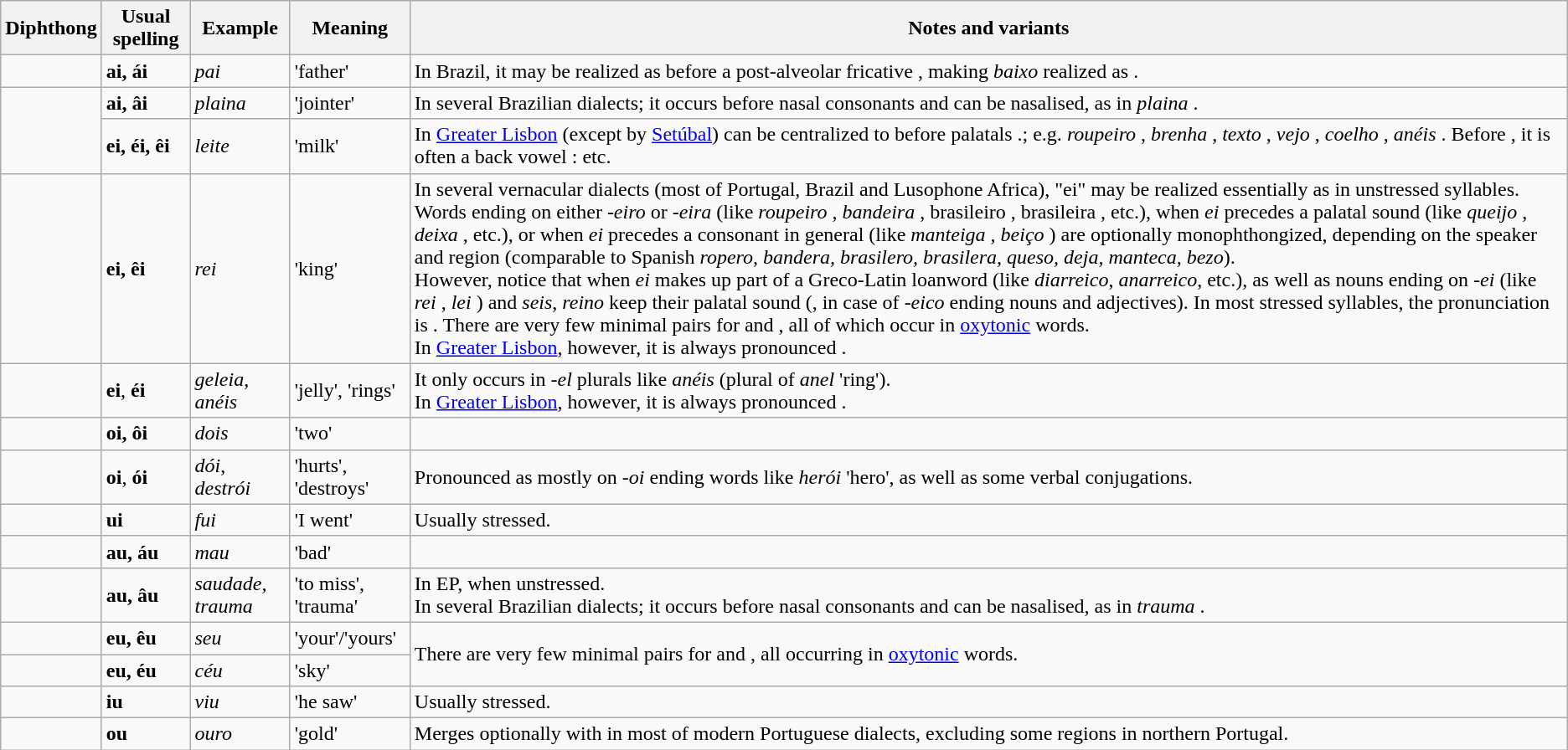<table class="wikitable">
<tr>
<th>Diphthong</th>
<th>Usual spelling</th>
<th>Example</th>
<th>Meaning</th>
<th>Notes and variants</th>
</tr>
<tr>
<td></td>
<td><strong>ai, ái</strong></td>
<td><em>pai</em></td>
<td>'father'</td>
<td>In Brazil, it may be realized as  before a post-alveolar fricative , making <em>baixo</em> realized as .</td>
</tr>
<tr>
<td rowspan="2"></td>
<td><strong>ai, âi</strong></td>
<td><em>plaina</em></td>
<td>'jointer'</td>
<td>In several Brazilian dialects; it occurs before nasal consonants and can be nasalised, as in <em>plaina</em> .</td>
</tr>
<tr>
<td><strong>ei, éi, êi</strong></td>
<td><em>leite</em></td>
<td>'milk'</td>
<td>In <a href='#'>Greater Lisbon</a> (except by <a href='#'>Setúbal</a>)  can be centralized to  before palatals .; e.g. <em>roupeiro</em> , <em>brenha</em> , <em>texto</em> , <em>vejo</em> , <em>coelho</em> , <em>anéis</em> . Before , it is often a back vowel :  etc.</td>
</tr>
<tr>
<td></td>
<td><strong>ei, êi</strong></td>
<td><em>rei</em></td>
<td>'king'</td>
<td>In several vernacular dialects (most of Portugal, Brazil and Lusophone Africa), "ei" may be realized essentially as  in unstressed syllables. Words ending on either <em>-eiro</em> or -<em>eira</em> (like <em>roupeiro</em> , <em>bandeira</em> , brasileiro , brasileira , etc.), when <em>ei</em> precedes a palatal sound (like <em>queijo</em> , <em>deixa</em> , etc.), or when <em>ei</em> precedes a consonant in general (like <em>manteiga</em> , <em>beiço</em> ) are optionally monophthongized, depending on the speaker and region (comparable to Spanish <em>ropero, bandera, brasilero, brasilera, queso, deja, manteca, bezo</em>).<br>However, notice that when <em>ei</em> makes up part of a Greco-Latin loanword (like <em>diarreico</em>, <em>anarreico</em>, etc.), as well as nouns ending on <em>-ei</em> (like <em>rei</em> , <em>lei</em> ) and <em>seis</em>, <em>reino</em> keep their palatal sound  (, in case of <em>-eico</em> ending nouns and adjectives). In most stressed syllables, the pronunciation is . There are very few minimal pairs for  and , all of which occur in <a href='#'>oxytonic</a> words.<br>In <a href='#'>Greater Lisbon</a>, however, it is always pronounced .</td>
</tr>
<tr>
<td></td>
<td><strong>ei</strong>, <strong>éi</strong></td>
<td><em>geleia</em>, <em>anéis</em></td>
<td>'jelly', 'rings'</td>
<td>It only occurs in <em>-el</em> plurals like <em>anéis</em> (plural of <em>anel</em> 'ring').<br>In <a href='#'>Greater Lisbon</a>, however, it is always pronounced .</td>
</tr>
<tr>
<td></td>
<td><strong>oi, ôi</strong></td>
<td><em>dois</em></td>
<td>'two'</td>
<td></td>
</tr>
<tr>
<td></td>
<td><strong>oi</strong>, <strong>ói</strong></td>
<td><em>dói</em>, <em>destrói</em></td>
<td>'hurts', 'destroys'</td>
<td>Pronounced as  mostly on <em>-oi</em> ending words like <em>herói</em> 'hero', as well as some verbal conjugations.</td>
</tr>
<tr>
<td></td>
<td><strong>ui</strong></td>
<td><em>fui</em></td>
<td>'I went'</td>
<td>Usually stressed.</td>
</tr>
<tr>
<td></td>
<td><strong>au, áu</strong></td>
<td><em>mau</em></td>
<td>'bad'</td>
<td></td>
</tr>
<tr>
<td></td>
<td><strong>au, âu</strong></td>
<td><em>saudade, trauma</em></td>
<td>'to miss', 'trauma'</td>
<td>In EP, when unstressed.<br>In several Brazilian dialects; it occurs before nasal consonants and can be nasalised, as in <em>trauma</em> .</td>
</tr>
<tr>
<td></td>
<td><strong>eu, êu</strong></td>
<td><em>seu</em></td>
<td>'your'/'yours'</td>
<td rowspan="2">There are very few minimal pairs for  and , all occurring in <a href='#'>oxytonic</a> words.</td>
</tr>
<tr>
<td></td>
<td><strong>eu, éu</strong></td>
<td><em>céu</em></td>
<td>'sky'</td>
</tr>
<tr>
<td></td>
<td><strong>iu</strong></td>
<td><em>viu</em></td>
<td>'he saw'</td>
<td>Usually stressed.</td>
</tr>
<tr>
<td></td>
<td><strong>ou</strong></td>
<td><em>ouro</em></td>
<td>'gold'</td>
<td>Merges optionally with  in most of modern Portuguese dialects, excluding some regions in northern Portugal.</td>
</tr>
</table>
